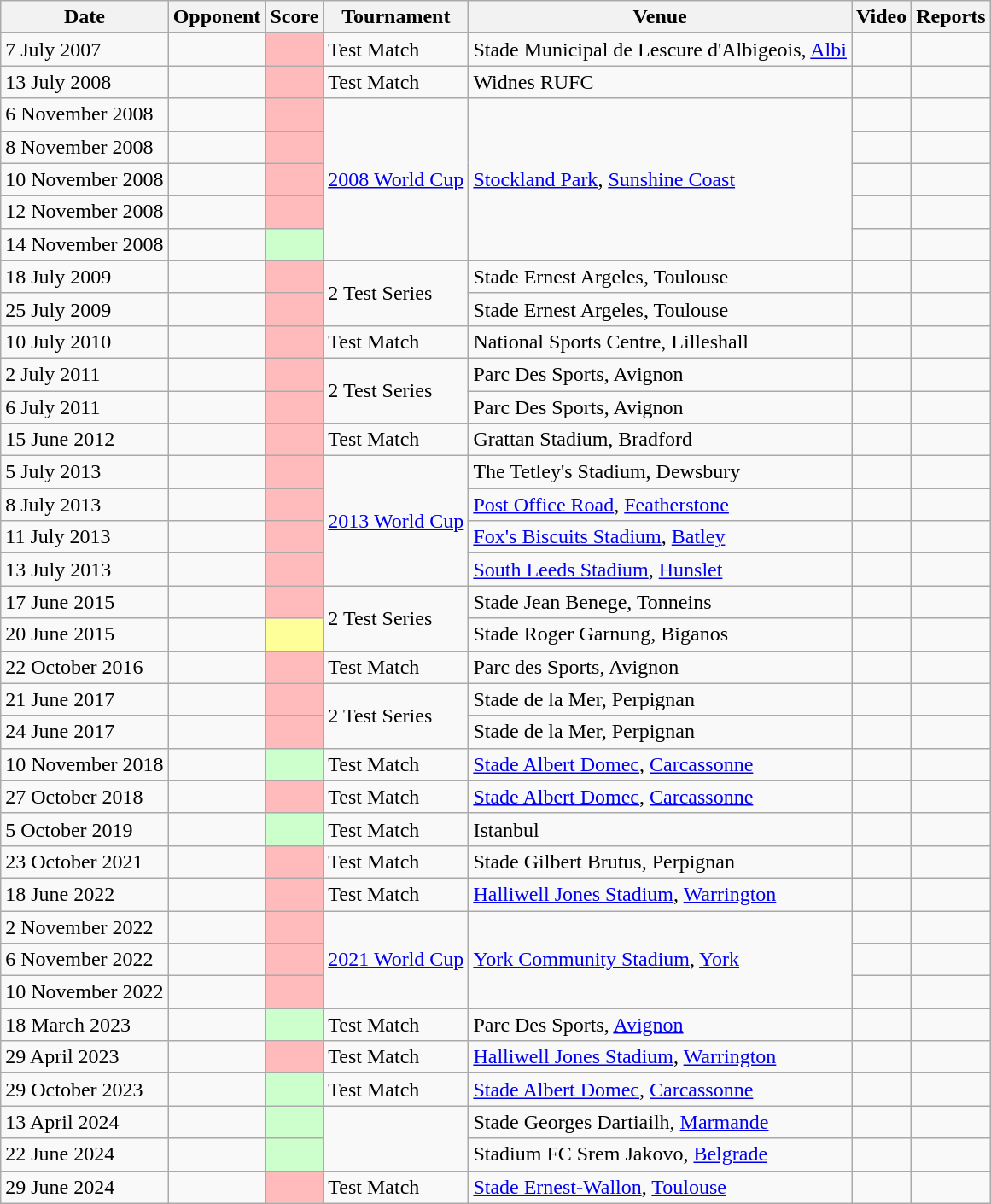<table class=wikitable>
<tr>
<th>Date</th>
<th>Opponent</th>
<th>Score</th>
<th>Tournament</th>
<th>Venue</th>
<th>Video</th>
<th>Reports</th>
</tr>
<tr>
<td>7 July 2007</td>
<td></td>
<td bgcolor="#FFBBBB"></td>
<td>Test Match</td>
<td> Stade Municipal de Lescure d'Albigeois, <a href='#'>Albi</a></td>
<td align=center></td>
<td align=center></td>
</tr>
<tr>
<td>13 July 2008</td>
<td></td>
<td bgcolor="#FFBBBB"></td>
<td>Test Match</td>
<td> Widnes RUFC</td>
<td align=center></td>
<td align=center></td>
</tr>
<tr>
<td>6 November 2008</td>
<td></td>
<td bgcolor="#FFBBBB"></td>
<td rowspan=5><a href='#'>2008 World Cup</a></td>
<td rowspan=5> <a href='#'>Stockland Park</a>, <a href='#'>Sunshine Coast</a></td>
<td align=center></td>
<td align=center></td>
</tr>
<tr>
<td>8 November 2008</td>
<td></td>
<td bgcolor="#FFBBBB"></td>
<td align=center></td>
<td align=center></td>
</tr>
<tr>
<td>10 November 2008</td>
<td></td>
<td bgcolor="#FFBBBB"></td>
<td align=center></td>
<td align=center></td>
</tr>
<tr>
<td>12 November 2008</td>
<td></td>
<td bgcolor="#FFBBBB"></td>
<td align=center></td>
<td align=center></td>
</tr>
<tr>
<td>14 November 2008</td>
<td></td>
<td bgcolor="#CCFFCC"></td>
<td align=center></td>
<td align=center></td>
</tr>
<tr>
<td>18 July 2009</td>
<td></td>
<td bgcolor="#FFBBBB"></td>
<td rowspan=2>2 Test Series</td>
<td> Stade Ernest Argeles, Toulouse</td>
<td align=center></td>
<td align=center></td>
</tr>
<tr>
<td>25 July 2009</td>
<td></td>
<td bgcolor="#FFBBBB"></td>
<td> Stade Ernest Argeles, Toulouse</td>
<td align=center></td>
<td align=center></td>
</tr>
<tr>
<td>10 July 2010</td>
<td></td>
<td bgcolor="#FFBBBB"></td>
<td>Test Match</td>
<td> National Sports Centre, Lilleshall</td>
<td align=center></td>
<td align=center></td>
</tr>
<tr>
<td>2 July 2011</td>
<td></td>
<td bgcolor="#FFBBBB"></td>
<td rowspan=2>2 Test Series</td>
<td> Parc Des Sports, Avignon</td>
<td align=center></td>
<td align=center></td>
</tr>
<tr>
<td>6 July 2011</td>
<td></td>
<td bgcolor="#FFBBBB"></td>
<td> Parc Des Sports, Avignon</td>
<td align=center></td>
<td align=center></td>
</tr>
<tr>
<td>15 June 2012</td>
<td></td>
<td bgcolor="#FFBBBB"></td>
<td>Test Match</td>
<td> Grattan Stadium, Bradford</td>
<td align=center></td>
<td align=center></td>
</tr>
<tr>
<td>5 July 2013</td>
<td></td>
<td bgcolor="#FFBBBB"></td>
<td rowspan=4><a href='#'>2013 World Cup</a></td>
<td> The Tetley's Stadium, Dewsbury</td>
<td align=center></td>
<td align=center></td>
</tr>
<tr>
<td>8 July 2013</td>
<td></td>
<td bgcolor="#FFBBBB"></td>
<td> <a href='#'>Post Office Road</a>, <a href='#'>Featherstone</a></td>
<td align=center></td>
<td align=center></td>
</tr>
<tr>
<td>11 July 2013</td>
<td></td>
<td bgcolor="#FFBBBB"></td>
<td> <a href='#'>Fox's Biscuits Stadium</a>, <a href='#'>Batley</a></td>
<td align=center></td>
<td align=center></td>
</tr>
<tr>
<td>13 July 2013</td>
<td></td>
<td bgcolor="#FFBBBB"></td>
<td> <a href='#'>South Leeds Stadium</a>, <a href='#'>Hunslet</a></td>
<td align=center></td>
<td align=center></td>
</tr>
<tr>
<td>17 June 2015</td>
<td></td>
<td bgcolor="#FFBBBB"></td>
<td rowspan=2>2 Test Series</td>
<td> Stade Jean Benege, Tonneins</td>
<td align=center></td>
<td align=center></td>
</tr>
<tr>
<td>20 June 2015</td>
<td></td>
<td bgcolor="#FFFF99"></td>
<td> Stade Roger Garnung, Biganos</td>
<td align=center></td>
<td align=center></td>
</tr>
<tr>
<td>22 October 2016</td>
<td></td>
<td bgcolor="#FFBBBB"></td>
<td>Test Match</td>
<td> Parc des Sports, Avignon</td>
<td align=center></td>
<td align=center></td>
</tr>
<tr>
<td>21 June 2017</td>
<td></td>
<td bgcolor="#FFBBBB"></td>
<td rowspan=2>2 Test Series</td>
<td> Stade de la Mer, Perpignan</td>
<td align=center></td>
<td align=center></td>
</tr>
<tr>
<td>24 June 2017</td>
<td></td>
<td bgcolor="#FFBBBB"></td>
<td> Stade de la Mer, Perpignan</td>
<td align=center></td>
<td align=center></td>
</tr>
<tr>
<td>10 November 2018</td>
<td></td>
<td bgcolor="#CCFFCC"></td>
<td>Test Match</td>
<td> <a href='#'>Stade Albert Domec</a>, <a href='#'>Carcassonne</a></td>
<td align=center></td>
<td align=center></td>
</tr>
<tr>
<td>27 October 2018</td>
<td></td>
<td bgcolor="#FFBBBB"></td>
<td>Test Match</td>
<td> <a href='#'>Stade Albert Domec</a>, <a href='#'>Carcassonne</a></td>
<td align=center></td>
<td align=center></td>
</tr>
<tr>
<td>5 October 2019</td>
<td></td>
<td bgcolor="#CCFFCC"></td>
<td>Test Match</td>
<td> Istanbul</td>
<td align=center></td>
<td align=center></td>
</tr>
<tr>
<td>23 October 2021</td>
<td></td>
<td bgcolor="#FFBBBB"></td>
<td>Test Match</td>
<td> Stade Gilbert Brutus, Perpignan</td>
<td align=center></td>
<td align=center></td>
</tr>
<tr>
<td>18 June 2022</td>
<td></td>
<td bgcolor="#FFBBBB"></td>
<td>Test Match</td>
<td> <a href='#'>Halliwell Jones Stadium</a>, <a href='#'>Warrington</a></td>
<td align=center></td>
<td align=center></td>
</tr>
<tr>
<td>2 November 2022</td>
<td></td>
<td bgcolor="#FFBBBB"></td>
<td rowspan=3><a href='#'>2021 World Cup</a></td>
<td rowspan=3> <a href='#'>York Community Stadium</a>, <a href='#'>York</a></td>
<td align=center></td>
<td align=center></td>
</tr>
<tr>
<td>6 November 2022</td>
<td></td>
<td bgcolor="#FFBBBB"></td>
<td align=center></td>
<td align=center></td>
</tr>
<tr>
<td>10 November 2022</td>
<td></td>
<td bgcolor="#FFBBBB"></td>
<td align=center></td>
<td align=center></td>
</tr>
<tr>
<td>18 March 2023</td>
<td></td>
<td bgcolor="#CCFFCC"></td>
<td>Test Match</td>
<td> Parc Des Sports, <a href='#'>Avignon</a></td>
<td align=center></td>
<td align=center></td>
</tr>
<tr>
<td>29 April 2023</td>
<td></td>
<td bgcolor="#FFBBBB"></td>
<td>Test Match</td>
<td> <a href='#'>Halliwell Jones Stadium</a>, <a href='#'>Warrington</a></td>
<td align=center></td>
<td align=center></td>
</tr>
<tr>
<td>29 October 2023</td>
<td></td>
<td bgcolor="#CCFFCC"></td>
<td>Test Match</td>
<td> <a href='#'>Stade Albert Domec</a>, <a href='#'>Carcassonne</a></td>
<td align=center></td>
<td align=center></td>
</tr>
<tr>
<td>13 April 2024</td>
<td></td>
<td bgcolor="#CCFFCC"></td>
<td rowspan=2></td>
<td> Stade Georges Dartiailh, <a href='#'>Marmande</a></td>
<td align=center></td>
<td align=center></td>
</tr>
<tr>
<td>22 June 2024</td>
<td></td>
<td bgcolor="#CCFFCC"></td>
<td> Stadium FC Srem Jakovo, <a href='#'>Belgrade</a></td>
<td align=center></td>
<td align=center></td>
</tr>
<tr>
<td>29 June 2024</td>
<td></td>
<td bgcolor="#FFBBBB"></td>
<td>Test Match</td>
<td> <a href='#'>Stade Ernest-Wallon</a>, <a href='#'>Toulouse</a></td>
<td align=center></td>
<td align=center></td>
</tr>
</table>
